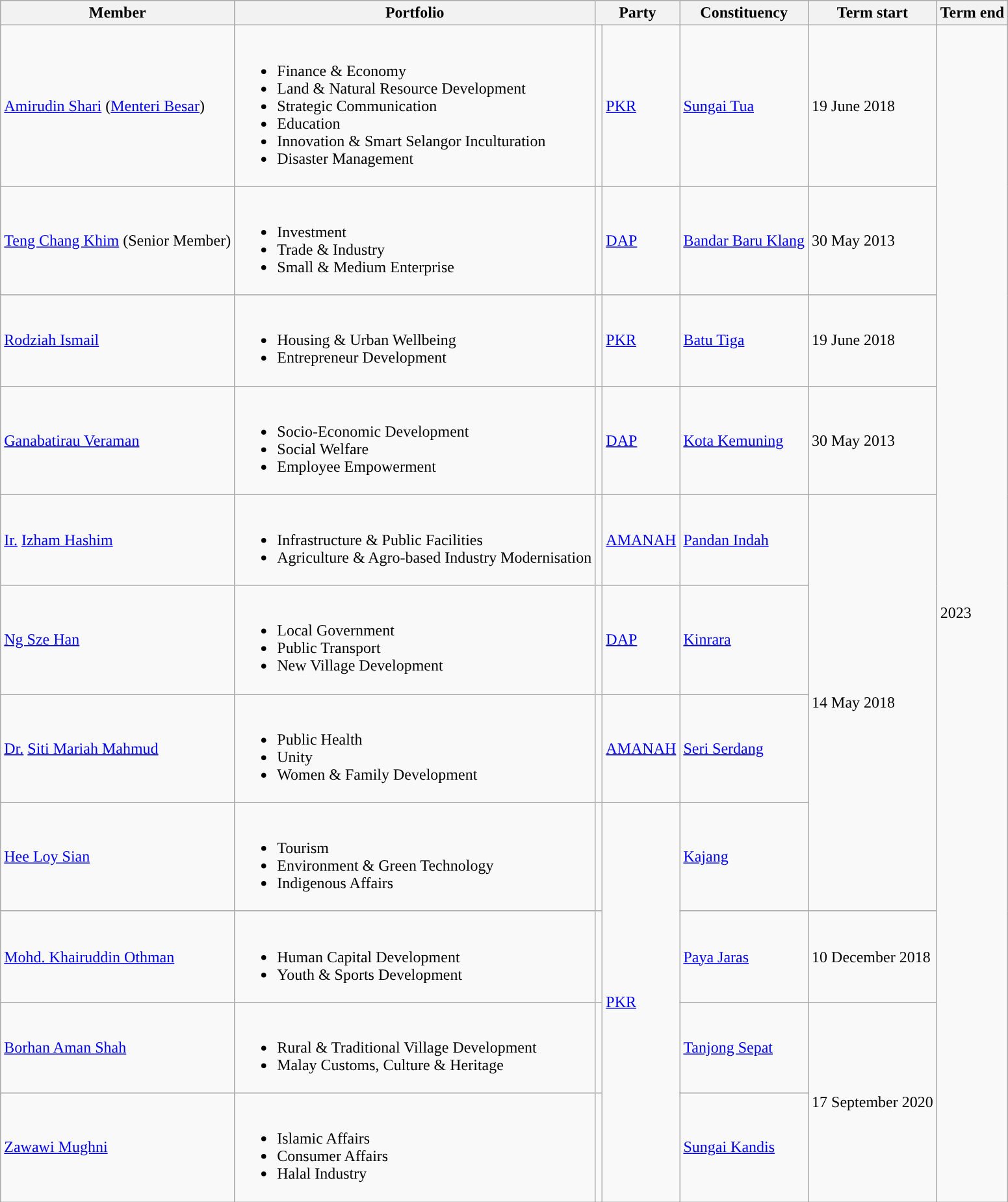<table class="wikitable">
<tr>
<th>Member</th>
<th>Portfolio</th>
<th colspan="2">Party</th>
<th>Constituency</th>
<th>Term start</th>
<th>Term end</th>
</tr>
<tr>
<td><a href='#'>Amirudin Shari</a> (<a href='#'>Menteri Besar</a>)</td>
<td><br><ul><li>Finance & Economy</li><li>Land & Natural Resource Development</li><li>Strategic Communication</li><li>Education</li><li>Innovation & Smart Selangor Inculturation</li><li>Disaster Management</li></ul></td>
<td></td>
<td><a href='#'>PKR</a></td>
<td><a href='#'>Sungai Tua</a></td>
<td>19 June 2018</td>
<td rowspan=11>2023</td>
</tr>
<tr>
<td><a href='#'>Teng Chang Khim</a> (Senior Member)</td>
<td><br><ul><li>Investment</li><li>Trade & Industry</li><li>Small & Medium Enterprise</li></ul></td>
<td></td>
<td><a href='#'>DAP</a></td>
<td><a href='#'>Bandar Baru Klang</a></td>
<td>30 May 2013</td>
</tr>
<tr>
<td><a href='#'>Rodziah Ismail</a></td>
<td><br><ul><li>Housing & Urban Wellbeing</li><li>Entrepreneur Development</li></ul></td>
<td></td>
<td><a href='#'>PKR</a></td>
<td><a href='#'>Batu Tiga</a></td>
<td>19 June 2018</td>
</tr>
<tr>
<td><a href='#'>Ganabatirau Veraman</a></td>
<td><br><ul><li>Socio-Economic Development</li><li>Social Welfare</li><li>Employee Empowerment</li></ul></td>
<td></td>
<td><a href='#'>DAP</a></td>
<td><a href='#'>Kota Kemuning</a></td>
<td>30 May 2013</td>
</tr>
<tr>
<td><a href='#'>Ir.</a> <a href='#'>Izham Hashim</a></td>
<td><br><ul><li>Infrastructure & Public Facilities</li><li>Agriculture & Agro-based Industry Modernisation</li></ul></td>
<td></td>
<td><a href='#'>AMANAH</a></td>
<td><a href='#'>Pandan Indah</a></td>
<td rowspan="4">14 May 2018</td>
</tr>
<tr>
<td><a href='#'>Ng Sze Han</a></td>
<td><br><ul><li>Local Government</li><li>Public Transport</li><li>New Village Development</li></ul></td>
<td></td>
<td><a href='#'>DAP</a></td>
<td><a href='#'>Kinrara</a></td>
</tr>
<tr>
<td><a href='#'>Dr.</a> <a href='#'>Siti Mariah Mahmud</a></td>
<td><br><ul><li>Public Health</li><li>Unity</li><li>Women & Family Development</li></ul></td>
<td></td>
<td><a href='#'>AMANAH</a></td>
<td><a href='#'>Seri Serdang</a></td>
</tr>
<tr>
<td><a href='#'>Hee Loy Sian</a></td>
<td><br><ul><li>Tourism</li><li>Environment & Green Technology</li><li>Indigenous Affairs</li></ul></td>
<td></td>
<td rowspan="4"><a href='#'>PKR</a></td>
<td><a href='#'>Kajang</a></td>
</tr>
<tr>
<td><a href='#'>Mohd. Khairuddin Othman</a></td>
<td><br><ul><li>Human Capital Development</li><li>Youth & Sports Development</li></ul></td>
<td></td>
<td><a href='#'>Paya Jaras</a></td>
<td>10 December 2018</td>
</tr>
<tr>
<td><a href='#'>Borhan Aman Shah</a></td>
<td><br><ul><li>Rural & Traditional Village Development</li><li>Malay Customs, Culture & Heritage</li></ul></td>
<td></td>
<td><a href='#'>Tanjong Sepat</a></td>
<td rowspan="2">17 September 2020</td>
</tr>
<tr>
<td><a href='#'>Zawawi Mughni</a></td>
<td><br><ul><li>Islamic Affairs</li><li>Consumer Affairs</li><li>Halal Industry</li></ul></td>
<td></td>
<td><a href='#'>Sungai Kandis</a></td>
</tr>
</table>
